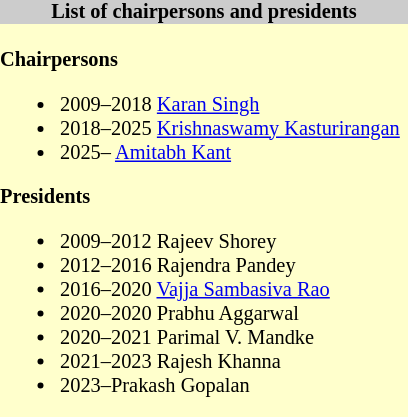<table class="toccolours" style="float:left; margin-right:1em; font-size:85%; background:#ffc; color:black; width:20em; max-width:25%;" cellspacing="0" cellpadding="0">
<tr>
<th style="background:#ccc;">List of chairpersons and presidents</th>
</tr>
<tr>
<td style="text-align: left;"><br><strong>Chairpersons</strong><ul><li>2009–2018 <a href='#'>Karan Singh</a></li><li>2018–2025 <a href='#'>Krishnaswamy Kasturirangan</a></li><li>2025– <a href='#'>Amitabh Kant</a></li></ul><strong>Presidents</strong><ul><li>2009–2012 Rajeev Shorey</li><li>2012–2016 Rajendra Pandey</li><li>2016–2020 <a href='#'>Vajja Sambasiva Rao</a></li><li>2020–2020 Prabhu Aggarwal</li><li>2020–2021 Parimal V. Mandke</li><li>2021–2023 Rajesh Khanna</li><li>2023–Prakash Gopalan</li></ul></td>
</tr>
</table>
